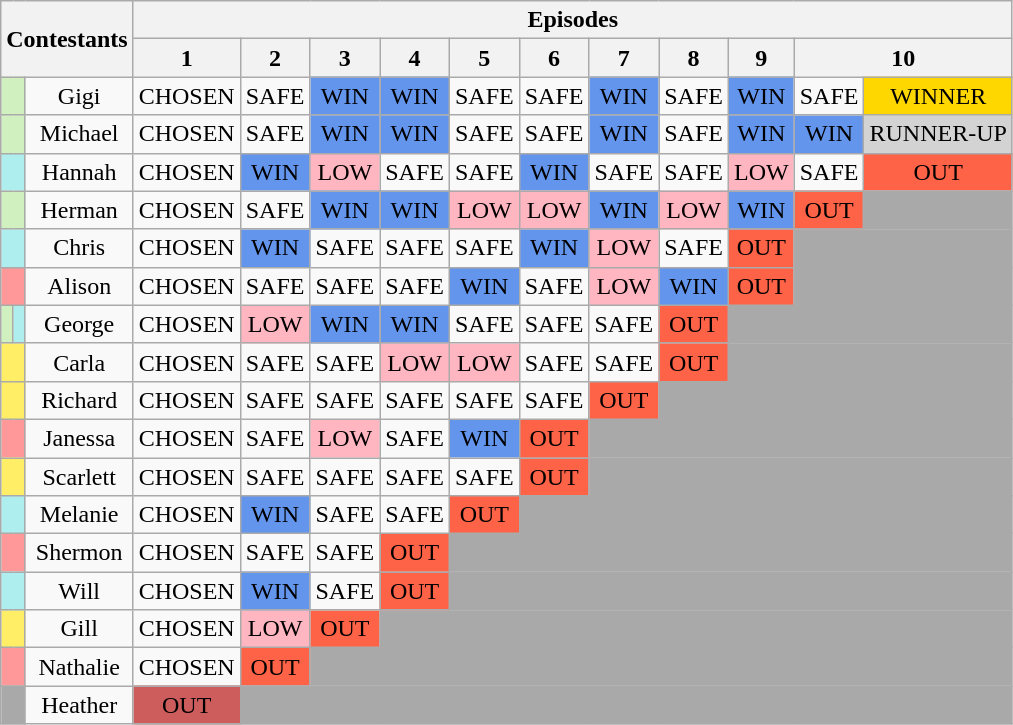<table class="wikitable" style="text-align:center; font-size:100%">
<tr>
<th rowspan="2" colspan="3">Contestants</th>
<th colspan=11>Episodes</th>
</tr>
<tr>
<th>1</th>
<th>2</th>
<th>3</th>
<th>4</th>
<th>5</th>
<th>6</th>
<th>7</th>
<th>8</th>
<th>9</th>
<th colspan="2">10</th>
</tr>
<tr>
<td colspan="2" bgcolor="#d0f0c0"></td>
<td>Gigi</td>
<td>CHOSEN</td>
<td>SAFE</td>
<td style="background:cornflowerblue;">WIN</td>
<td style="background:cornflowerblue;">WIN</td>
<td>SAFE</td>
<td>SAFE</td>
<td style="background:cornflowerblue;">WIN</td>
<td>SAFE</td>
<td style="background:cornflowerblue;">WIN</td>
<td>SAFE</td>
<td style="background:gold;">WINNER</td>
</tr>
<tr>
<td colspan="2" bgcolor="#d0f0c0"></td>
<td>Michael</td>
<td>CHOSEN</td>
<td>SAFE</td>
<td style="background:cornflowerblue;">WIN</td>
<td style="background:cornflowerblue;">WIN</td>
<td>SAFE</td>
<td>SAFE</td>
<td style="background:cornflowerblue;">WIN</td>
<td>SAFE</td>
<td style="background:cornflowerblue;">WIN</td>
<td style="background:cornflowerblue;">WIN</td>
<td style="background:lightgray;">RUNNER-UP</td>
</tr>
<tr>
<td colspan="2" bgcolor="#afeeee"></td>
<td>Hannah</td>
<td>CHOSEN</td>
<td style="background:cornflowerblue;">WIN</td>
<td style="background:lightpink;">LOW</td>
<td>SAFE</td>
<td>SAFE</td>
<td style="background:cornflowerblue;">WIN</td>
<td>SAFE</td>
<td>SAFE</td>
<td style="background:lightpink;">LOW</td>
<td>SAFE</td>
<td style="background:tomato"><span>OUT</span></td>
</tr>
<tr>
<td colspan="2" bgcolor="#d0f0c0"></td>
<td>Herman</td>
<td>CHOSEN</td>
<td>SAFE</td>
<td style="background:cornflowerblue;">WIN</td>
<td style="background:cornflowerblue;">WIN</td>
<td style="background:lightpink;">LOW</td>
<td style="background:lightpink;">LOW</td>
<td style="background:cornflowerblue;">WIN</td>
<td style="background:lightpink;">LOW</td>
<td style="background:cornflowerblue;">WIN</td>
<td style="background:tomato"><span>OUT</span></td>
<td style="background:darkgrey;" colspan="10"></td>
</tr>
<tr>
<td colspan="2" bgcolor="#afeeee"></td>
<td>Chris</td>
<td>CHOSEN</td>
<td style="background:cornflowerblue;">WIN</td>
<td>SAFE</td>
<td>SAFE</td>
<td>SAFE</td>
<td style="background:cornflowerblue;">WIN</td>
<td style="background:lightpink;">LOW</td>
<td>SAFE</td>
<td style="background:tomato"><span>OUT</span></td>
<td style="background:darkgrey;" colspan="10"></td>
</tr>
<tr>
<td colspan="2" bgcolor="#ff9999"></td>
<td>Alison</td>
<td>CHOSEN</td>
<td>SAFE</td>
<td>SAFE</td>
<td>SAFE</td>
<td style="background:cornflowerblue;">WIN</td>
<td>SAFE</td>
<td style="background:lightpink;">LOW</td>
<td style="background:cornflowerblue;">WIN</td>
<td style="background:tomato"><span>OUT</span></td>
<td style="background:darkgrey;" colspan="10"></td>
</tr>
<tr>
<td bgcolor="#d0f0c0"></td>
<td bgcolor="#afeeee"></td>
<td>George</td>
<td>CHOSEN</td>
<td style="background:lightpink;">LOW</td>
<td style="background:cornflowerblue;">WIN</td>
<td style="background:cornflowerblue;">WIN</td>
<td>SAFE</td>
<td>SAFE</td>
<td>SAFE</td>
<td style="background:tomato"><span>OUT</span></td>
<td style="background:darkgrey;" colspan="10"></td>
</tr>
<tr>
<td colspan="2" bgcolor="#ffee66"></td>
<td>Carla</td>
<td>CHOSEN</td>
<td>SAFE</td>
<td>SAFE</td>
<td style="background:lightpink;">LOW</td>
<td style="background:lightpink;">LOW</td>
<td>SAFE</td>
<td>SAFE</td>
<td style="background:tomato"><span>OUT</span></td>
<td style="background:darkgrey;" colspan="10"></td>
</tr>
<tr>
<td colspan="2" bgcolor="#ffee66"></td>
<td>Richard</td>
<td>CHOSEN</td>
<td>SAFE</td>
<td>SAFE</td>
<td>SAFE</td>
<td>SAFE</td>
<td>SAFE</td>
<td style="background:tomato"><span>OUT</span></td>
<td style="background:darkgrey;" colspan="10"></td>
</tr>
<tr>
<td colspan="2" bgcolor="#ff9999"></td>
<td>Janessa</td>
<td>CHOSEN</td>
<td>SAFE</td>
<td style="background:lightpink;">LOW</td>
<td>SAFE</td>
<td style="background:cornflowerblue;">WIN</td>
<td style="background:tomato"><span>OUT</span></td>
<td style="background:darkgrey;" colspan="10"></td>
</tr>
<tr>
<td colspan="2" bgcolor="#ffee66"></td>
<td>Scarlett</td>
<td>CHOSEN</td>
<td>SAFE</td>
<td>SAFE</td>
<td>SAFE</td>
<td>SAFE</td>
<td style="background:tomato"><span>OUT</span></td>
<td style="background:darkgrey;" colspan="10"></td>
</tr>
<tr>
<td colspan="2" bgcolor="#afeeee"></td>
<td>Melanie</td>
<td>CHOSEN</td>
<td style="background:cornflowerblue;">WIN</td>
<td>SAFE</td>
<td>SAFE</td>
<td style="background:tomato"><span>OUT</span></td>
<td style="background:darkgrey;" colspan="10"></td>
</tr>
<tr>
<td colspan="2" bgcolor="#ff9999"></td>
<td>Shermon</td>
<td>CHOSEN</td>
<td>SAFE</td>
<td>SAFE</td>
<td style="background:tomato"><span>OUT</span></td>
<td style="background:darkgrey;" colspan="10"></td>
</tr>
<tr>
<td colspan="2" bgcolor="#afeeee"></td>
<td>Will</td>
<td>CHOSEN</td>
<td style="background:cornflowerblue;">WIN</td>
<td>SAFE</td>
<td style="background:tomato"><span>OUT</span></td>
<td style="background:darkgrey;" colspan="10"></td>
</tr>
<tr>
<td colspan="2" bgcolor="#ffee66"></td>
<td>Gill</td>
<td>CHOSEN</td>
<td style="background:lightpink;">LOW</td>
<td style="background:tomato"><span>OUT</span></td>
<td style="background:darkgrey;" colspan="10"></td>
</tr>
<tr>
<td colspan="2" bgcolor="#ff9999"></td>
<td>Nathalie</td>
<td>CHOSEN</td>
<td style="background:tomato"><span>OUT</span></td>
<td style="background:darkgrey;" colspan="10"></td>
</tr>
<tr>
<td colspan="2" bgcolor="darkgrey"></td>
<td>Heather</td>
<td style="background:indianred"><span>OUT</span></td>
<td style="background:darkgrey;" colspan="10"></td>
</tr>
</table>
